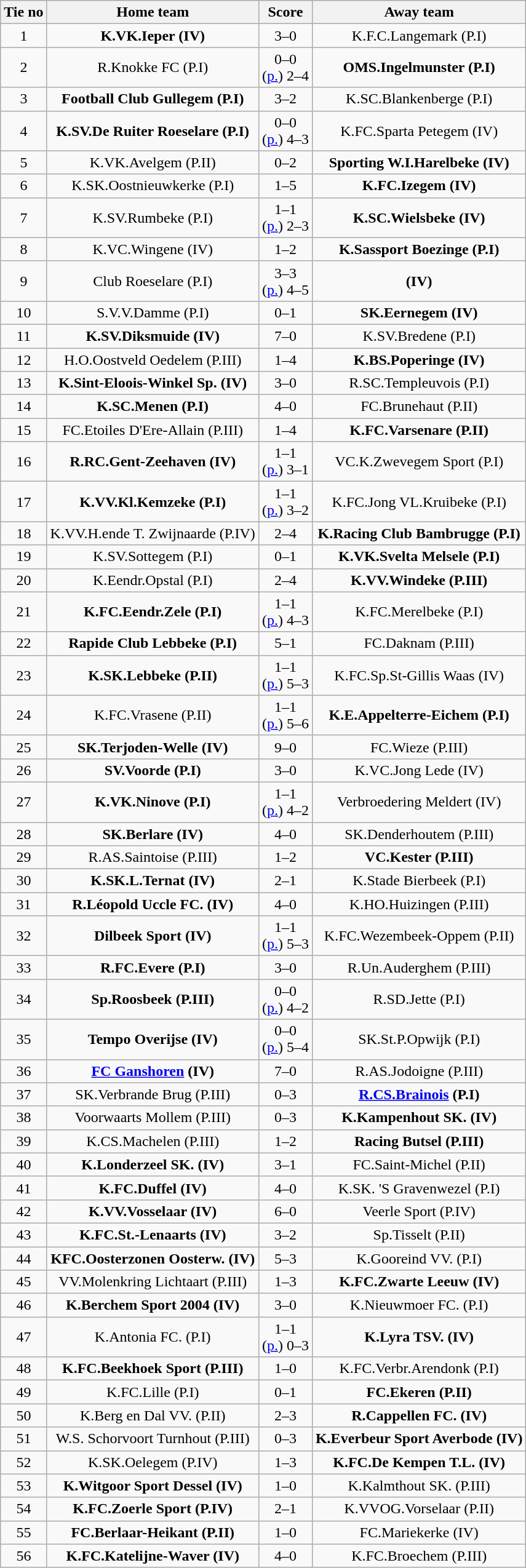<table class="wikitable" style="text-align: center">
<tr>
<th>Tie no</th>
<th>Home team</th>
<th>Score</th>
<th>Away team</th>
</tr>
<tr>
<td>1</td>
<td><strong>K.VK.Ieper (IV)</strong></td>
<td>3–0</td>
<td>K.F.C.Langemark (P.I)</td>
</tr>
<tr>
<td>2</td>
<td>R.Knokke FC (P.I)</td>
<td>0–0<br>(<a href='#'>p.</a>) 2–4</td>
<td><strong>OMS.Ingelmunster (P.I)</strong></td>
</tr>
<tr>
<td>3</td>
<td><strong>Football Club Gullegem (P.I)</strong></td>
<td>3–2</td>
<td>K.SC.Blankenberge (P.I)</td>
</tr>
<tr>
<td>4</td>
<td><strong>K.SV.De Ruiter Roeselare (P.I)</strong></td>
<td>0–0<br>(<a href='#'>p.</a>) 4–3</td>
<td>K.FC.Sparta Petegem (IV)</td>
</tr>
<tr>
<td>5</td>
<td>K.VK.Avelgem (P.II)</td>
<td>0–2</td>
<td><strong>Sporting W.I.Harelbeke  (IV)</strong></td>
</tr>
<tr>
<td>6</td>
<td>K.SK.Oostnieuwkerke (P.I)</td>
<td>1–5</td>
<td><strong>K.FC.Izegem (IV)</strong></td>
</tr>
<tr>
<td>7</td>
<td>K.SV.Rumbeke (P.I)</td>
<td>1–1<br>(<a href='#'>p.</a>) 2–3</td>
<td><strong>K.SC.Wielsbeke (IV)</strong></td>
</tr>
<tr>
<td>8</td>
<td>K.VC.Wingene (IV)</td>
<td>1–2</td>
<td><strong>K.Sassport Boezinge (P.I)</strong></td>
</tr>
<tr>
<td>9</td>
<td>Club Roeselare (P.I)</td>
<td>3–3<br>(<a href='#'>p.</a>) 4–5</td>
<td><strong> (IV)</strong></td>
</tr>
<tr>
<td>10</td>
<td>S.V.V.Damme (P.I)</td>
<td>0–1</td>
<td><strong>SK.Eernegem (IV)</strong></td>
</tr>
<tr>
<td>11</td>
<td><strong>K.SV.Diksmuide (IV)</strong></td>
<td>7–0</td>
<td>K.SV.Bredene (P.I)</td>
</tr>
<tr>
<td>12</td>
<td>H.O.Oostveld Oedelem (P.III)</td>
<td>1–4</td>
<td><strong>K.BS.Poperinge (IV)</strong></td>
</tr>
<tr>
<td>13</td>
<td><strong>K.Sint-Eloois-Winkel Sp. (IV)</strong></td>
<td>3–0</td>
<td>R.SC.Templeuvois (P.I)</td>
</tr>
<tr>
<td>14</td>
<td><strong>K.SC.Menen (P.I)</strong></td>
<td>4–0</td>
<td>FC.Brunehaut (P.II)</td>
</tr>
<tr>
<td>15</td>
<td>FC.Etoiles D'Ere-Allain (P.III)</td>
<td>1–4</td>
<td><strong>K.FC.Varsenare (P.II)</strong></td>
</tr>
<tr>
<td>16</td>
<td><strong>R.RC.Gent-Zeehaven (IV)</strong></td>
<td>1–1<br>(<a href='#'>p.</a>) 3–1</td>
<td>VC.K.Zwevegem Sport (P.I)</td>
</tr>
<tr>
<td>17</td>
<td><strong>K.VV.Kl.Kemzeke (P.I)</strong></td>
<td>1–1<br>(<a href='#'>p.</a>) 3–2</td>
<td>K.FC.Jong VL.Kruibeke (P.I)</td>
</tr>
<tr>
<td>18</td>
<td>K.VV.H.ende T. Zwijnaarde (P.IV)</td>
<td>2–4</td>
<td><strong>K.Racing Club Bambrugge (P.I)</strong></td>
</tr>
<tr>
<td>19</td>
<td>K.SV.Sottegem (P.I)</td>
<td>0–1</td>
<td><strong>K.VK.Svelta Melsele (P.I)</strong></td>
</tr>
<tr>
<td>20</td>
<td>K.Eendr.Opstal (P.I)</td>
<td>2–4</td>
<td><strong>K.VV.Windeke (P.III)</strong></td>
</tr>
<tr>
<td>21</td>
<td><strong>K.FC.Eendr.Zele (P.I)</strong></td>
<td>1–1<br>(<a href='#'>p.</a>) 4–3</td>
<td>K.FC.Merelbeke (P.I)</td>
</tr>
<tr>
<td>22</td>
<td><strong>Rapide Club Lebbeke (P.I)</strong></td>
<td>5–1</td>
<td>FC.Daknam (P.III)</td>
</tr>
<tr>
<td>23</td>
<td><strong>K.SK.Lebbeke (P.II)</strong></td>
<td>1–1<br>(<a href='#'>p.</a>) 5–3</td>
<td>K.FC.Sp.St-Gillis Waas (IV)</td>
</tr>
<tr>
<td>24</td>
<td>K.FC.Vrasene (P.II)</td>
<td>1–1<br>(<a href='#'>p.</a>) 5–6</td>
<td><strong>K.E.Appelterre-Eichem (P.I)</strong></td>
</tr>
<tr>
<td>25</td>
<td><strong>SK.Terjoden-Welle (IV)</strong></td>
<td>9–0</td>
<td>FC.Wieze (P.III)</td>
</tr>
<tr>
<td>26</td>
<td><strong>SV.Voorde (P.I)</strong></td>
<td>3–0</td>
<td>K.VC.Jong Lede (IV)</td>
</tr>
<tr>
<td>27</td>
<td><strong>K.VK.Ninove (P.I)</strong></td>
<td>1–1<br>(<a href='#'>p.</a>) 4–2</td>
<td>Verbroedering Meldert (IV)</td>
</tr>
<tr>
<td>28</td>
<td><strong>SK.Berlare (IV)</strong></td>
<td>4–0</td>
<td>SK.Denderhoutem (P.III)</td>
</tr>
<tr>
<td>29</td>
<td>R.AS.Saintoise (P.III)</td>
<td>1–2</td>
<td><strong>VC.Kester (P.III)</strong></td>
</tr>
<tr>
<td>30</td>
<td><strong>K.SK.L.Ternat (IV)</strong></td>
<td>2–1</td>
<td>K.Stade Bierbeek (P.I)</td>
</tr>
<tr>
<td>31</td>
<td><strong>R.Léopold Uccle FC. (IV)</strong></td>
<td>4–0</td>
<td>K.HO.Huizingen (P.III)</td>
</tr>
<tr>
<td>32</td>
<td><strong>Dilbeek Sport (IV)</strong></td>
<td>1–1<br>(<a href='#'>p.</a>) 5–3</td>
<td>K.FC.Wezembeek-Oppem (P.II)</td>
</tr>
<tr>
<td>33</td>
<td><strong>R.FC.Evere (P.I)</strong></td>
<td>3–0</td>
<td>R.Un.Auderghem (P.III)</td>
</tr>
<tr>
<td>34</td>
<td><strong>Sp.Roosbeek (P.III)</strong></td>
<td>0–0<br>(<a href='#'>p.</a>) 4–2</td>
<td>R.SD.Jette (P.I)</td>
</tr>
<tr>
<td>35</td>
<td><strong>Tempo Overijse (IV)</strong></td>
<td>0–0<br>(<a href='#'>p.</a>) 5–4</td>
<td>SK.St.P.Opwijk (P.I)</td>
</tr>
<tr>
<td>36</td>
<td><strong><a href='#'>FC Ganshoren</a> (IV)</strong></td>
<td>7–0</td>
<td>R.AS.Jodoigne (P.III)</td>
</tr>
<tr>
<td>37</td>
<td>SK.Verbrande Brug (P.III)</td>
<td>0–3</td>
<td><strong><a href='#'>R.CS.Brainois</a> (P.I)</strong></td>
</tr>
<tr>
<td>38</td>
<td>Voorwaarts Mollem (P.III)</td>
<td>0–3</td>
<td><strong>K.Kampenhout SK. (IV)</strong></td>
</tr>
<tr>
<td>39</td>
<td>K.CS.Machelen (P.III)</td>
<td>1–2</td>
<td><strong>Racing Butsel (P.III)</strong></td>
</tr>
<tr>
<td>40</td>
<td><strong>K.Londerzeel SK. (IV)</strong></td>
<td>3–1</td>
<td>FC.Saint-Michel (P.II)</td>
</tr>
<tr>
<td>41</td>
<td><strong>K.FC.Duffel (IV)</strong></td>
<td>4–0</td>
<td>K.SK. 'S Gravenwezel (P.I)</td>
</tr>
<tr>
<td>42</td>
<td><strong>K.VV.Vosselaar (IV)</strong></td>
<td>6–0</td>
<td>Veerle Sport (P.IV)</td>
</tr>
<tr>
<td>43</td>
<td><strong>K.FC.St.-Lenaarts (IV)</strong></td>
<td>3–2</td>
<td>Sp.Tisselt (P.II)</td>
</tr>
<tr>
<td>44</td>
<td><strong>KFC.Oosterzonen Oosterw. (IV)</strong></td>
<td>5–3</td>
<td>K.Gooreind VV. (P.I)</td>
</tr>
<tr>
<td>45</td>
<td>VV.Molenkring Lichtaart (P.III)</td>
<td>1–3</td>
<td><strong>K.FC.Zwarte Leeuw (IV)</strong></td>
</tr>
<tr>
<td>46</td>
<td><strong>K.Berchem Sport 2004 (IV)</strong></td>
<td>3–0</td>
<td>K.Nieuwmoer FC. (P.I)</td>
</tr>
<tr>
<td>47</td>
<td>K.Antonia FC. (P.I)</td>
<td>1–1<br>(<a href='#'>p.</a>) 0–3</td>
<td><strong>K.Lyra TSV. (IV)</strong></td>
</tr>
<tr>
<td>48</td>
<td><strong>K.FC.Beekhoek Sport (P.III)</strong></td>
<td>1–0</td>
<td>K.FC.Verbr.Arendonk (P.I)</td>
</tr>
<tr>
<td>49</td>
<td>K.FC.Lille (P.I)</td>
<td>0–1</td>
<td><strong>FC.Ekeren (P.II)</strong></td>
</tr>
<tr>
<td>50</td>
<td>K.Berg en Dal VV. (P.II)</td>
<td>2–3</td>
<td><strong>R.Cappellen FC. (IV)</strong></td>
</tr>
<tr>
<td>51</td>
<td>W.S. Schorvoort Turnhout (P.III)</td>
<td>0–3</td>
<td><strong>K.Everbeur Sport Averbode (IV)</strong></td>
</tr>
<tr>
<td>52</td>
<td>K.SK.Oelegem (P.IV)</td>
<td>1–3</td>
<td><strong>K.FC.De Kempen T.L. (IV)</strong></td>
</tr>
<tr>
<td>53</td>
<td><strong>K.Witgoor Sport Dessel (IV)</strong></td>
<td>1–0</td>
<td>K.Kalmthout SK. (P.III)</td>
</tr>
<tr>
<td>54</td>
<td><strong>K.FC.Zoerle Sport (P.IV)</strong></td>
<td>2–1</td>
<td>K.VVOG.Vorselaar (P.II)</td>
</tr>
<tr>
<td>55</td>
<td><strong>FC.Berlaar-Heikant (P.II)</strong></td>
<td>1–0</td>
<td>FC.Mariekerke (IV)</td>
</tr>
<tr>
<td>56</td>
<td><strong>K.FC.Katelijne-Waver (IV)</strong></td>
<td>4–0</td>
<td>K.FC.Broechem (P.III)</td>
</tr>
</table>
